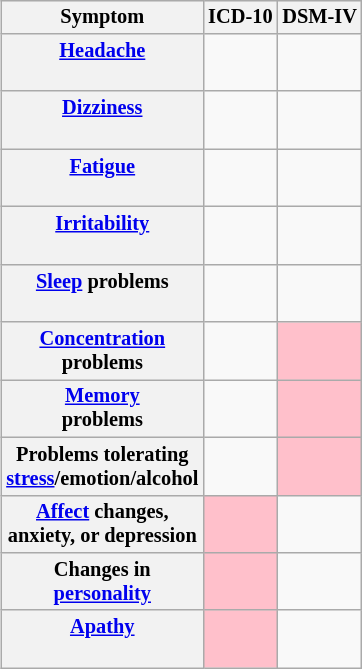<table class="wikitable" style="float:right; font-size:85%; margin-left:15px; text-align:center">
<tr>
<th>Symptom</th>
<th>ICD-10</th>
<th>DSM-IV</th>
</tr>
<tr>
<th><a href='#'>Headache</a> <br> </th>
<td></td>
<td></td>
</tr>
<tr>
<th><a href='#'>Dizziness</a> <br> </th>
<td></td>
<td></td>
</tr>
<tr>
<th><a href='#'>Fatigue</a> <br> </th>
<td></td>
<td></td>
</tr>
<tr>
<th><a href='#'>Irritability</a> <br> </th>
<td></td>
<td></td>
</tr>
<tr>
<th><a href='#'>Sleep</a> problems <br> </th>
<td></td>
<td></td>
</tr>
<tr>
<th><a href='#'>Concentration</a> <br> problems</th>
<td></td>
<td style="background:pink"></td>
</tr>
<tr>
<th><a href='#'>Memory</a> <br> problems</th>
<td></td>
<td style="background:pink"></td>
</tr>
<tr>
<th>Problems tolerating <br> <a href='#'>stress</a>/emotion/alcohol</th>
<td></td>
<td style="background:pink"></td>
</tr>
<tr>
<th><a href='#'>Affect</a> changes,<br> anxiety, or depression</th>
<td style="background:pink"></td>
<td></td>
</tr>
<tr>
<th>Changes in <br> <a href='#'>personality</a></th>
<td style="background:pink"></td>
<td></td>
</tr>
<tr>
<th><a href='#'>Apathy</a> <br> </th>
<td style="background:pink"></td>
<td></td>
</tr>
</table>
